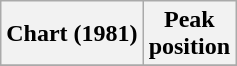<table class="wikitable sortable">
<tr>
<th align="left">Chart (1981)</th>
<th align="center">Peak<br>position</th>
</tr>
<tr>
</tr>
</table>
